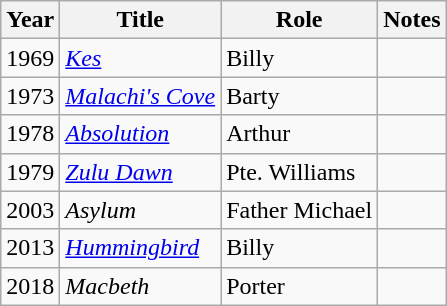<table class="wikitable sortable">
<tr>
<th>Year</th>
<th>Title</th>
<th>Role</th>
<th>Notes</th>
</tr>
<tr>
<td>1969</td>
<td><a href='#'><em>Kes</em></a></td>
<td>Billy</td>
<td></td>
</tr>
<tr>
<td>1973</td>
<td><em><a href='#'>Malachi's Cove</a></em></td>
<td>Barty</td>
<td></td>
</tr>
<tr>
<td>1978</td>
<td><a href='#'><em>Absolution</em></a></td>
<td>Arthur</td>
<td></td>
</tr>
<tr>
<td>1979</td>
<td><em><a href='#'>Zulu Dawn</a></em></td>
<td>Pte. Williams</td>
<td></td>
</tr>
<tr>
<td>2003</td>
<td><em>Asylum</em></td>
<td>Father Michael</td>
<td></td>
</tr>
<tr>
<td>2013</td>
<td><a href='#'><em>Hummingbird</em></a></td>
<td>Billy</td>
<td></td>
</tr>
<tr>
<td>2018</td>
<td><em>Macbeth</em></td>
<td>Porter</td>
<td></td>
</tr>
</table>
